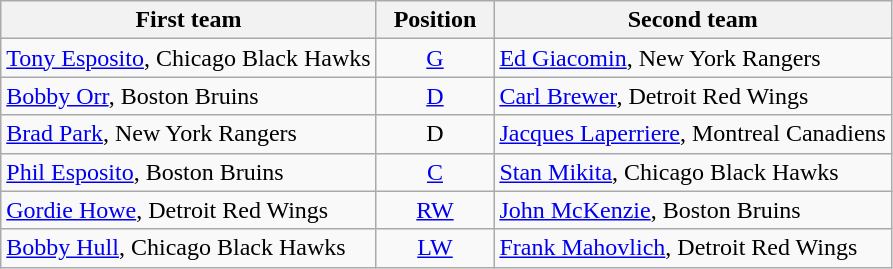<table class="wikitable">
<tr>
<th>First team</th>
<th>  Position  </th>
<th>Second team</th>
</tr>
<tr>
<td><a href='#'>Tony Esposito</a>, Chicago Black Hawks</td>
<td align=center><a href='#'>G</a></td>
<td><a href='#'>Ed Giacomin</a>, New York Rangers</td>
</tr>
<tr>
<td><a href='#'>Bobby Orr</a>, Boston Bruins</td>
<td align=center><a href='#'>D</a></td>
<td><a href='#'>Carl Brewer</a>, Detroit Red Wings</td>
</tr>
<tr>
<td><a href='#'>Brad Park</a>, New York Rangers</td>
<td align=center>D</td>
<td><a href='#'>Jacques Laperriere</a>, Montreal Canadiens</td>
</tr>
<tr>
<td><a href='#'>Phil Esposito</a>, Boston Bruins</td>
<td align=center><a href='#'>C</a></td>
<td><a href='#'>Stan Mikita</a>, Chicago Black Hawks</td>
</tr>
<tr>
<td><a href='#'>Gordie Howe</a>, Detroit Red Wings</td>
<td align=center><a href='#'>RW</a></td>
<td><a href='#'>John McKenzie</a>, Boston Bruins</td>
</tr>
<tr>
<td><a href='#'>Bobby Hull</a>, Chicago Black Hawks</td>
<td align=center><a href='#'>LW</a></td>
<td><a href='#'>Frank Mahovlich</a>, Detroit Red Wings</td>
</tr>
</table>
